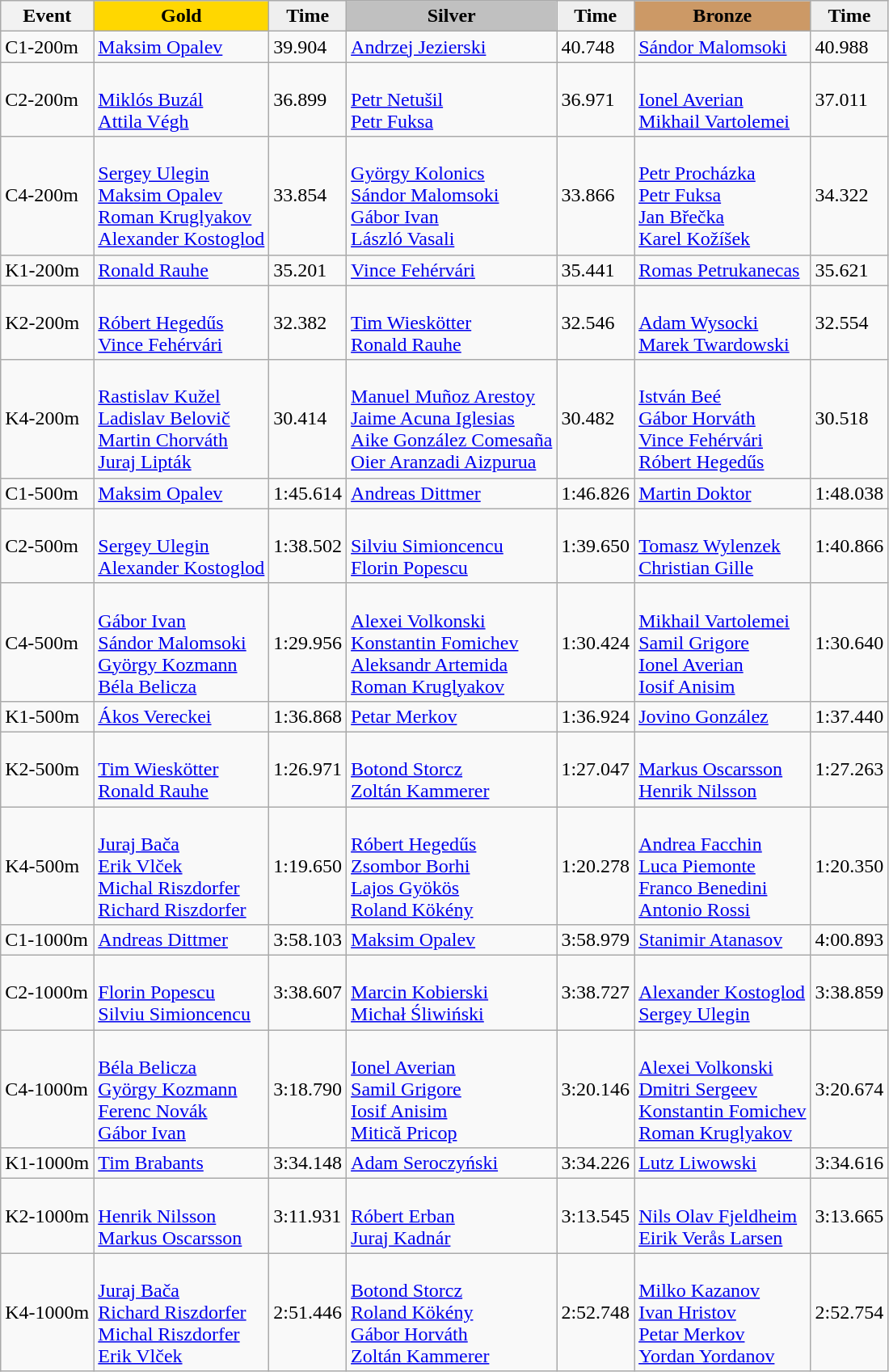<table class="wikitable">
<tr>
<th>Event</th>
<td align=center bgcolor="gold"><strong>Gold</strong></td>
<td align=center bgcolor="EFEFEF"><strong>Time</strong></td>
<td align=center bgcolor="silver"><strong>Silver</strong></td>
<td align=center bgcolor="EFEFEF"><strong>Time</strong></td>
<td align=center bgcolor="CC9966"><strong>Bronze</strong></td>
<td align=center bgcolor="EFEFEF"><strong>Time</strong></td>
</tr>
<tr>
<td>C1-200m</td>
<td> <a href='#'>Maksim Opalev</a></td>
<td>39.904</td>
<td> <a href='#'>Andrzej Jezierski</a></td>
<td>40.748</td>
<td> <a href='#'>Sándor Malomsoki</a></td>
<td>40.988</td>
</tr>
<tr>
<td>C2-200m</td>
<td><br><a href='#'>Miklós Buzál</a><br><a href='#'>Attila Végh</a></td>
<td>36.899</td>
<td><br><a href='#'>Petr Netušil</a><br><a href='#'>Petr Fuksa</a></td>
<td>36.971</td>
<td><br><a href='#'>Ionel Averian</a><br><a href='#'>Mikhail Vartolemei</a></td>
<td>37.011</td>
</tr>
<tr>
<td>C4-200m</td>
<td><br><a href='#'>Sergey Ulegin</a><br><a href='#'>Maksim Opalev</a><br><a href='#'>Roman Kruglyakov</a><br><a href='#'>Alexander Kostoglod</a></td>
<td>33.854</td>
<td><br><a href='#'>György Kolonics</a><br><a href='#'>Sándor Malomsoki</a><br><a href='#'>Gábor Ivan</a><br><a href='#'>László Vasali</a></td>
<td>33.866</td>
<td><br><a href='#'>Petr Procházka</a><br><a href='#'>Petr Fuksa</a><br><a href='#'>Jan Břečka</a><br><a href='#'>Karel Kožíšek</a></td>
<td>34.322</td>
</tr>
<tr>
<td>K1-200m</td>
<td> <a href='#'>Ronald Rauhe</a></td>
<td>35.201</td>
<td> <a href='#'>Vince Fehérvári</a></td>
<td>35.441</td>
<td> <a href='#'>Romas Petrukanecas</a></td>
<td>35.621</td>
</tr>
<tr>
<td>K2-200m</td>
<td><br><a href='#'>Róbert Hegedűs</a><br><a href='#'>Vince Fehérvári</a></td>
<td>32.382</td>
<td><br><a href='#'>Tim Wieskötter</a><br><a href='#'>Ronald Rauhe</a></td>
<td>32.546</td>
<td><br><a href='#'>Adam Wysocki</a><br><a href='#'>Marek Twardowski</a></td>
<td>32.554</td>
</tr>
<tr>
<td>K4-200m</td>
<td><br><a href='#'>Rastislav Kužel</a><br><a href='#'>Ladislav Belovič</a><br><a href='#'>Martin Chorváth</a><br><a href='#'>Juraj Lipták</a></td>
<td>30.414</td>
<td><br><a href='#'>Manuel Muñoz Arestoy</a><br><a href='#'>Jaime Acuna Iglesias</a><br><a href='#'>Aike González Comesaña</a><br><a href='#'>Oier Aranzadi Aizpurua</a></td>
<td>30.482</td>
<td><br><a href='#'>István Beé</a><br><a href='#'>Gábor Horváth</a><br><a href='#'>Vince Fehérvári</a><br><a href='#'>Róbert Hegedűs</a></td>
<td>30.518</td>
</tr>
<tr>
<td>C1-500m</td>
<td> <a href='#'>Maksim Opalev</a></td>
<td>1:45.614</td>
<td> <a href='#'>Andreas Dittmer</a></td>
<td>1:46.826</td>
<td> <a href='#'>Martin Doktor</a></td>
<td>1:48.038</td>
</tr>
<tr>
<td>C2-500m</td>
<td><br><a href='#'>Sergey Ulegin</a><br><a href='#'>Alexander Kostoglod</a></td>
<td>1:38.502</td>
<td><br><a href='#'>Silviu Simioncencu</a><br><a href='#'>Florin Popescu</a></td>
<td>1:39.650</td>
<td><br><a href='#'>Tomasz Wylenzek</a><br><a href='#'>Christian Gille</a></td>
<td>1:40.866</td>
</tr>
<tr>
<td>C4-500m</td>
<td><br><a href='#'>Gábor Ivan</a><br><a href='#'>Sándor Malomsoki</a><br><a href='#'>György Kozmann</a><br><a href='#'>Béla Belicza</a></td>
<td>1:29.956</td>
<td><br><a href='#'>Alexei Volkonski</a><br><a href='#'>Konstantin Fomichev</a><br><a href='#'>Aleksandr Artemida</a><br><a href='#'>Roman Kruglyakov</a></td>
<td>1:30.424</td>
<td><br><a href='#'>Mikhail Vartolemei</a><br><a href='#'>Samil Grigore</a><br><a href='#'>Ionel Averian</a><br><a href='#'>Iosif Anisim</a></td>
<td>1:30.640</td>
</tr>
<tr>
<td>K1-500m</td>
<td> <a href='#'>Ákos Vereckei</a></td>
<td>1:36.868</td>
<td> <a href='#'>Petar Merkov</a></td>
<td>1:36.924</td>
<td> <a href='#'>Jovino González</a></td>
<td>1:37.440</td>
</tr>
<tr>
<td>K2-500m</td>
<td><br><a href='#'>Tim Wieskötter</a><br><a href='#'>Ronald Rauhe</a></td>
<td>1:26.971</td>
<td><br><a href='#'>Botond Storcz</a><br><a href='#'>Zoltán Kammerer</a></td>
<td>1:27.047</td>
<td><br><a href='#'>Markus Oscarsson</a><br><a href='#'>Henrik Nilsson</a></td>
<td>1:27.263</td>
</tr>
<tr>
<td>K4-500m</td>
<td><br><a href='#'>Juraj Bača</a><br><a href='#'>Erik Vlček</a><br><a href='#'>Michal Riszdorfer</a><br><a href='#'>Richard Riszdorfer</a></td>
<td>1:19.650</td>
<td><br><a href='#'>Róbert Hegedűs</a><br><a href='#'>Zsombor Borhi</a><br><a href='#'>Lajos Gyökös</a><br><a href='#'>Roland Kökény</a></td>
<td>1:20.278</td>
<td><br><a href='#'>Andrea Facchin</a><br><a href='#'>Luca Piemonte</a><br><a href='#'>Franco Benedini</a><br><a href='#'>Antonio Rossi</a></td>
<td>1:20.350</td>
</tr>
<tr>
<td>C1-1000m</td>
<td> <a href='#'>Andreas Dittmer</a></td>
<td>3:58.103</td>
<td> <a href='#'>Maksim Opalev</a></td>
<td>3:58.979</td>
<td> <a href='#'>Stanimir Atanasov</a></td>
<td>4:00.893</td>
</tr>
<tr>
<td>C2-1000m</td>
<td><br><a href='#'>Florin Popescu</a><br><a href='#'>Silviu Simioncencu</a></td>
<td>3:38.607</td>
<td><br><a href='#'>Marcin Kobierski</a><br><a href='#'>Michał Śliwiński</a></td>
<td>3:38.727</td>
<td><br><a href='#'>Alexander Kostoglod</a><br><a href='#'>Sergey Ulegin</a></td>
<td>3:38.859</td>
</tr>
<tr>
<td>C4-1000m</td>
<td><br><a href='#'>Béla Belicza</a><br><a href='#'>György Kozmann</a><br><a href='#'>Ferenc Novák</a><br><a href='#'>Gábor Ivan</a></td>
<td>3:18.790</td>
<td><br><a href='#'>Ionel Averian</a><br><a href='#'>Samil Grigore</a><br><a href='#'>Iosif Anisim</a><br><a href='#'>Mitică Pricop</a></td>
<td>3:20.146</td>
<td><br><a href='#'>Alexei Volkonski</a><br><a href='#'>Dmitri Sergeev</a><br><a href='#'>Konstantin Fomichev</a><br><a href='#'>Roman Kruglyakov</a></td>
<td>3:20.674</td>
</tr>
<tr>
<td>K1-1000m</td>
<td> <a href='#'>Tim Brabants</a></td>
<td>3:34.148</td>
<td> <a href='#'>Adam Seroczyński</a></td>
<td>3:34.226</td>
<td> <a href='#'>Lutz Liwowski</a></td>
<td>3:34.616</td>
</tr>
<tr>
<td>K2-1000m</td>
<td><br><a href='#'>Henrik Nilsson</a><br><a href='#'>Markus Oscarsson</a></td>
<td>3:11.931</td>
<td><br><a href='#'>Róbert Erban</a><br><a href='#'>Juraj Kadnár</a></td>
<td>3:13.545</td>
<td><br><a href='#'>Nils Olav Fjeldheim</a><br><a href='#'>Eirik Verås Larsen</a></td>
<td>3:13.665</td>
</tr>
<tr>
<td>K4-1000m</td>
<td><br><a href='#'>Juraj Bača</a><br><a href='#'>Richard Riszdorfer</a><br><a href='#'>Michal Riszdorfer</a><br><a href='#'>Erik Vlček</a></td>
<td>2:51.446</td>
<td><br><a href='#'>Botond Storcz</a><br><a href='#'>Roland Kökény</a><br><a href='#'>Gábor Horváth</a><br><a href='#'>Zoltán Kammerer</a></td>
<td>2:52.748</td>
<td><br><a href='#'>Milko Kazanov</a><br><a href='#'>Ivan Hristov</a><br><a href='#'>Petar Merkov</a><br><a href='#'>Yordan Yordanov</a></td>
<td>2:52.754</td>
</tr>
</table>
